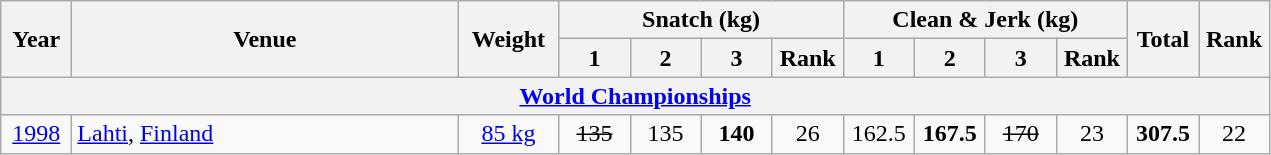<table class = "wikitable" style="text-align:center;">
<tr>
<th rowspan=2 width=40>Year</th>
<th rowspan=2 width=250>Venue</th>
<th rowspan=2 width=60>Weight</th>
<th colspan=4>Snatch (kg)</th>
<th colspan=4>Clean & Jerk (kg)</th>
<th rowspan=2 width=40>Total</th>
<th rowspan=2 width=40>Rank</th>
</tr>
<tr>
<th width=40>1</th>
<th width=40>2</th>
<th width=40>3</th>
<th width=40>Rank</th>
<th width=40>1</th>
<th width=40>2</th>
<th width=40>3</th>
<th width=40>Rank</th>
</tr>
<tr>
<th colspan=13><a href='#'>World Championships</a></th>
</tr>
<tr>
<td><a href='#'>1998</a></td>
<td align=left> <a href='#'>Lahti</a>, <a href='#'>Finland</a></td>
<td><a href='#'>85 kg</a></td>
<td><s>135</s></td>
<td>135</td>
<td><strong>140</strong></td>
<td>26</td>
<td>162.5</td>
<td><strong>167.5</strong></td>
<td><s>170</s></td>
<td>23</td>
<td><strong>307.5</strong></td>
<td>22</td>
</tr>
</table>
